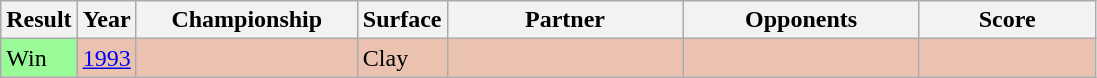<table class="sortable wikitable">
<tr>
<th style="width:40px">Result</th>
<th style="width:30px">Year</th>
<th style="width:140px">Championship</th>
<th style="width:50px">Surface</th>
<th style="width:150px">Partner</th>
<th style="width:150px">Opponents</th>
<th style="width:110px"  class="unsortable">Score</th>
</tr>
<tr style="background:#ebc2af;">
<td style="background:#98fb98;">Win</td>
<td><a href='#'>1993</a></td>
<td></td>
<td>Clay</td>
<td></td>
<td></td>
<td></td>
</tr>
</table>
